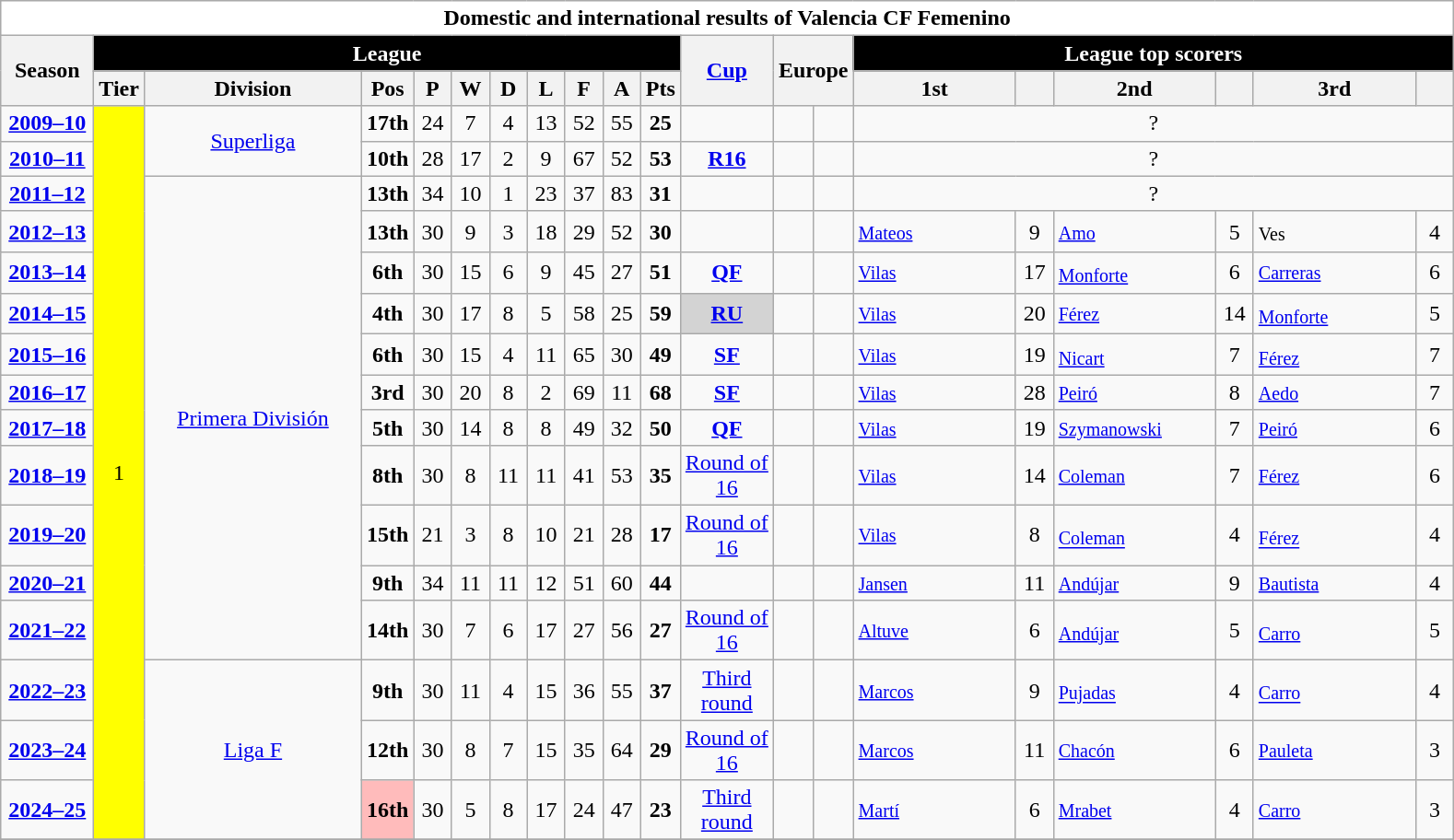<table class="wikitable" style="text-align: center;">
<tr>
<th style="color:black; background:white;" colspan=20>Domestic and international results of Valencia CF Femenino</th>
</tr>
<tr>
<th rowspan=2 width="60"align=center>Season</th>
<th colspan="10" style="color:white; background:black;">League</th>
<th rowspan=2 width="60"align=center><a href='#'>Cup</a></th>
<th rowspan=2 colspan=2>Europe</th>
<th colspan=6 style="color:white; background:black;">League top scorers</th>
</tr>
<tr>
<th width="20px">Tier</th>
<th width=150px>Division</th>
<th width=20px>Pos</th>
<th width=20px>P</th>
<th width=20px>W</th>
<th width=20px>D</th>
<th width=20px>L</th>
<th width=20px>F</th>
<th width=20px>A</th>
<th width=20px>Pts</th>
<th width=110px>1st</th>
<th width=20px></th>
<th width=110px>2nd</th>
<th width=20px></th>
<th width=110px>3rd</th>
<th width=20px></th>
</tr>
<tr>
<td><strong><a href='#'>2009–10</a></strong></td>
<td rowspan=16 bgcolor=yellow>1</td>
<td rowspan=2><a href='#'>Superliga</a></td>
<td><strong>17th</strong></td>
<td>24</td>
<td>7</td>
<td>4</td>
<td>13</td>
<td>52</td>
<td>55</td>
<td><strong>25</strong></td>
<td></td>
<td></td>
<td></td>
<td colspan=6>?</td>
</tr>
<tr>
<td><strong><a href='#'>2010–11</a></strong></td>
<td><strong>10th</strong></td>
<td>28</td>
<td>17</td>
<td>2</td>
<td>9</td>
<td>67</td>
<td>52</td>
<td><strong>53</strong></td>
<td><strong><a href='#'>R16</a></strong></td>
<td></td>
<td></td>
<td colspan=6>?</td>
</tr>
<tr>
<td><strong><a href='#'>2011–12</a></strong></td>
<td rowspan=11><a href='#'>Primera División</a></td>
<td><strong>13th</strong></td>
<td>34</td>
<td>10</td>
<td>1</td>
<td>23</td>
<td>37</td>
<td>83</td>
<td><strong>31</strong></td>
<td></td>
<td></td>
<td></td>
<td colspan=6>?</td>
</tr>
<tr>
<td><strong><a href='#'>2012–13</a></strong></td>
<td><strong>13th</strong></td>
<td>30</td>
<td>9</td>
<td>3</td>
<td>18</td>
<td>29</td>
<td>52</td>
<td><strong>30</strong></td>
<td></td>
<td></td>
<td></td>
<td align=left> <small><a href='#'>Mateos</a></small></td>
<td>9</td>
<td align=left> <small><a href='#'>Amo</a></small></td>
<td>5</td>
<td align=left> <small>Ves</small> <sup></sup></td>
<td>4</td>
</tr>
<tr>
<td><strong><a href='#'>2013–14</a></strong></td>
<td><strong>6th</strong></td>
<td>30</td>
<td>15</td>
<td>6</td>
<td>9</td>
<td>45</td>
<td>27</td>
<td><strong>51</strong></td>
<td><strong><a href='#'>QF</a></strong></td>
<td></td>
<td></td>
<td align=left> <small><a href='#'>Vilas</a></small></td>
<td>17</td>
<td align=left> <small><a href='#'>Monforte</a></small> <sup></sup></td>
<td>6</td>
<td align=left> <small><a href='#'>Carreras</a></small></td>
<td>6</td>
</tr>
<tr>
<td><strong><a href='#'>2014–15</a></strong></td>
<td><strong>4th</strong></td>
<td>30</td>
<td>17</td>
<td>8</td>
<td>5</td>
<td>58</td>
<td>25</td>
<td><strong>59</strong></td>
<td bgcolor=lightgrey><strong><a href='#'>RU</a></strong></td>
<td></td>
<td></td>
<td align=left> <small><a href='#'>Vilas</a></small></td>
<td>20</td>
<td align=left> <small><a href='#'>Férez</a></small></td>
<td>14</td>
<td align=left> <small><a href='#'>Monforte</a></small> <sup></sup></td>
<td>5</td>
</tr>
<tr>
<td><strong><a href='#'>2015–16</a></strong></td>
<td><strong>6th</strong></td>
<td>30</td>
<td>15</td>
<td>4</td>
<td>11</td>
<td>65</td>
<td>30</td>
<td><strong>49</strong></td>
<td><strong><a href='#'>SF</a></strong></td>
<td></td>
<td></td>
<td align=left> <small><a href='#'>Vilas</a></small></td>
<td>19</td>
<td align=left> <small><a href='#'>Nicart</a></small> <sup></sup></td>
<td>7</td>
<td align=left> <small><a href='#'>Férez</a></small> <sup></sup></td>
<td>7</td>
</tr>
<tr>
<td><strong><a href='#'>2016–17</a></strong></td>
<td><strong>3rd</strong></td>
<td>30</td>
<td>20</td>
<td>8</td>
<td>2</td>
<td>69</td>
<td>11</td>
<td><strong>68</strong></td>
<td><strong><a href='#'>SF</a></strong></td>
<td></td>
<td></td>
<td align=left> <small><a href='#'>Vilas</a></small></td>
<td>28</td>
<td align=left> <small><a href='#'>Peiró</a></small></td>
<td>8</td>
<td align=left> <small><a href='#'>Aedo</a></small></td>
<td>7</td>
</tr>
<tr>
<td><strong><a href='#'>2017–18</a></strong></td>
<td><strong>5th</strong></td>
<td>30</td>
<td>14</td>
<td>8</td>
<td>8</td>
<td>49</td>
<td>32</td>
<td><strong>50</strong></td>
<td><strong><a href='#'>QF</a></strong></td>
<td></td>
<td></td>
<td align=left> <small><a href='#'>Vilas</a></small></td>
<td>19</td>
<td align=left> <small><a href='#'>Szymanowski</a></small></td>
<td>7</td>
<td align=left> <small><a href='#'>Peiró</a></small></td>
<td>6</td>
</tr>
<tr>
<td><strong><a href='#'>2018–19</a></strong></td>
<td><strong>8th</strong></td>
<td>30</td>
<td>8</td>
<td>11</td>
<td>11</td>
<td>41</td>
<td>53</td>
<td><strong>35</strong></td>
<td><a href='#'>Round of 16</a></td>
<td></td>
<td></td>
<td align=left> <small><a href='#'>Vilas</a></small></td>
<td>14</td>
<td align=left> <small><a href='#'>Coleman</a></small></td>
<td>7</td>
<td align=left> <small><a href='#'>Férez</a></small></td>
<td>6</td>
</tr>
<tr>
<td><strong><a href='#'>2019–20</a></strong></td>
<td><strong>15th</strong></td>
<td>21</td>
<td>3</td>
<td>8</td>
<td>10</td>
<td>21</td>
<td>28</td>
<td><strong>17</strong></td>
<td><a href='#'>Round of 16</a></td>
<td></td>
<td></td>
<td align=left> <small><a href='#'>Vilas</a></small></td>
<td>8</td>
<td align=left> <small><a href='#'>Coleman</a></small><sup></sup></td>
<td>4</td>
<td align=left> <small><a href='#'>Férez</a></small><sup></sup></td>
<td>4</td>
</tr>
<tr>
<td><strong><a href='#'>2020–21</a></strong></td>
<td><strong>9th</strong></td>
<td>34</td>
<td>11</td>
<td>11</td>
<td>12</td>
<td>51</td>
<td>60</td>
<td><strong>44</strong></td>
<td></td>
<td></td>
<td></td>
<td align=left> <small><a href='#'>Jansen</a></small></td>
<td>11</td>
<td align=left> <small><a href='#'>Andújar</a></small></td>
<td>9</td>
<td align=left> <small><a href='#'>Bautista</a></small></td>
<td>4</td>
</tr>
<tr>
<td><strong><a href='#'>2021–22</a></strong></td>
<td><strong>14th</strong></td>
<td>30</td>
<td>7</td>
<td>6</td>
<td>17</td>
<td>27</td>
<td>56</td>
<td><strong>27</strong></td>
<td><a href='#'>Round of 16</a></td>
<td></td>
<td></td>
<td align=left> <small><a href='#'>Altuve</a></small></td>
<td>6</td>
<td align=left> <small><a href='#'>Andújar</a></small><sup></sup></td>
<td>5</td>
<td align=left> <small><a href='#'>Carro</a></small><sup></sup></td>
<td>5</td>
</tr>
<tr>
<td><strong><a href='#'>2022–23</a></strong></td>
<td rowspan=3><a href='#'>Liga F</a></td>
<td><strong>9th</strong></td>
<td>30</td>
<td>11</td>
<td>4</td>
<td>15</td>
<td>36</td>
<td>55</td>
<td><strong>37</strong></td>
<td><a href='#'>Third round</a></td>
<td></td>
<td></td>
<td align=left> <small><a href='#'>Marcos</a></small></td>
<td>9</td>
<td align=left> <small><a href='#'>Pujadas</a></small><sup></sup></td>
<td>4</td>
<td align=left> <small><a href='#'>Carro</a></small><sup></sup></td>
<td>4</td>
</tr>
<tr>
<td><strong><a href='#'>2023–24</a></strong></td>
<td><strong>12th</strong></td>
<td>30</td>
<td>8</td>
<td>7</td>
<td>15</td>
<td>35</td>
<td>64</td>
<td><strong>29</strong></td>
<td><a href='#'>Round of 16</a></td>
<td></td>
<td></td>
<td align=left> <small><a href='#'>Marcos</a></small></td>
<td>11</td>
<td align=left> <small><a href='#'>Chacón</a></small></td>
<td>6</td>
<td align=left> <small><a href='#'>Pauleta</a></small></td>
<td>3</td>
</tr>
<tr>
<td><strong><a href='#'>2024–25</a></strong></td>
<td bgcolor=#ffbbbb><strong>16th</strong></td>
<td>30</td>
<td>5</td>
<td>8</td>
<td>17</td>
<td>24</td>
<td>47</td>
<td><strong>23</strong></td>
<td><a href='#'>Third round</a></td>
<td></td>
<td></td>
<td align=left> <small><a href='#'>Martí</a></small></td>
<td>6</td>
<td align=left> <small><a href='#'>Mrabet</a></small></td>
<td>4</td>
<td align=left> <small><a href='#'>Carro</a></small></td>
<td>3</td>
</tr>
<tr>
</tr>
</table>
